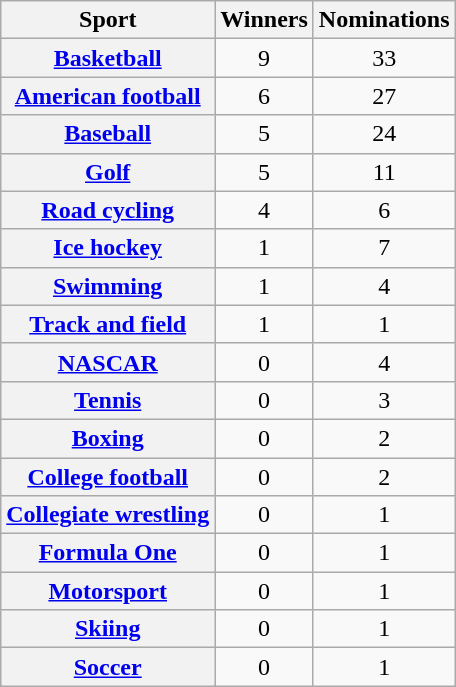<table class="sortable wikitable plainrowheaders" style="text-align:center">
<tr>
<th scope=col>Sport</th>
<th scope=col data-sort-type=number>Winners</th>
<th scope=col data-sort-type=number>Nominations</th>
</tr>
<tr>
<th scope=row><a href='#'>Basketball</a></th>
<td>9</td>
<td>33</td>
</tr>
<tr>
<th scope=row><a href='#'>American football</a></th>
<td>6</td>
<td>27</td>
</tr>
<tr>
<th scope=row><a href='#'>Baseball</a></th>
<td>5</td>
<td>24</td>
</tr>
<tr>
<th scope=row><a href='#'>Golf</a></th>
<td>5</td>
<td>11</td>
</tr>
<tr>
<th scope=row><a href='#'>Road cycling</a></th>
<td>4</td>
<td>6</td>
</tr>
<tr>
<th scope=row><a href='#'>Ice hockey</a></th>
<td>1</td>
<td>7</td>
</tr>
<tr>
<th scope=row><a href='#'>Swimming</a></th>
<td>1</td>
<td>4</td>
</tr>
<tr>
<th scope=row><a href='#'>Track and field</a></th>
<td>1</td>
<td>1</td>
</tr>
<tr>
<th scope=row><a href='#'>NASCAR</a></th>
<td>0</td>
<td>4</td>
</tr>
<tr>
<th scope=row><a href='#'>Tennis</a></th>
<td>0</td>
<td>3</td>
</tr>
<tr>
<th scope=row><a href='#'>Boxing</a></th>
<td>0</td>
<td>2</td>
</tr>
<tr>
<th scope=row><a href='#'>College football</a></th>
<td>0</td>
<td>2</td>
</tr>
<tr>
<th scope=row><a href='#'>Collegiate wrestling</a></th>
<td>0</td>
<td>1</td>
</tr>
<tr>
<th scope=row><a href='#'>Formula One</a></th>
<td>0</td>
<td>1</td>
</tr>
<tr>
<th scope=row><a href='#'>Motorsport</a></th>
<td>0</td>
<td>1</td>
</tr>
<tr>
<th scope=row><a href='#'>Skiing</a></th>
<td>0</td>
<td>1</td>
</tr>
<tr>
<th scope=row><a href='#'>Soccer</a></th>
<td>0</td>
<td>1</td>
</tr>
</table>
